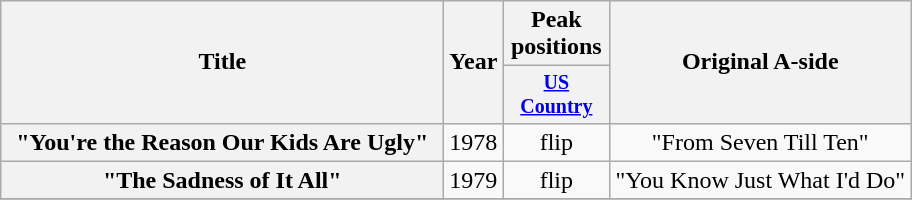<table class="wikitable plainrowheaders" style="text-align:center;">
<tr>
<th rowspan="2" style="width:18em;">Title</th>
<th rowspan="2">Year</th>
<th colspan="1">Peak positions</th>
<th rowspan="2">Original A-side</th>
</tr>
<tr style="font-size:smaller;">
<th width="65"><a href='#'>US Country</a><br></th>
</tr>
<tr>
<th scope="row">"You're the Reason Our Kids Are Ugly"</th>
<td>1978</td>
<td>flip</td>
<td>"From Seven Till Ten"</td>
</tr>
<tr>
<th scope="row">"The Sadness of It All"</th>
<td>1979</td>
<td>flip</td>
<td>"You Know Just What I'd Do"</td>
</tr>
<tr>
</tr>
</table>
